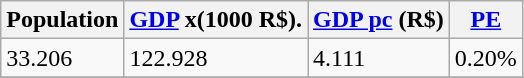<table class="wikitable" border="1">
<tr>
<th>Population </th>
<th><a href='#'>GDP</a> x(1000 R$).</th>
<th><a href='#'>GDP pc</a> (R$)</th>
<th><a href='#'>PE</a></th>
</tr>
<tr>
<td>33.206</td>
<td>122.928</td>
<td>4.111</td>
<td>0.20%</td>
</tr>
<tr>
</tr>
</table>
